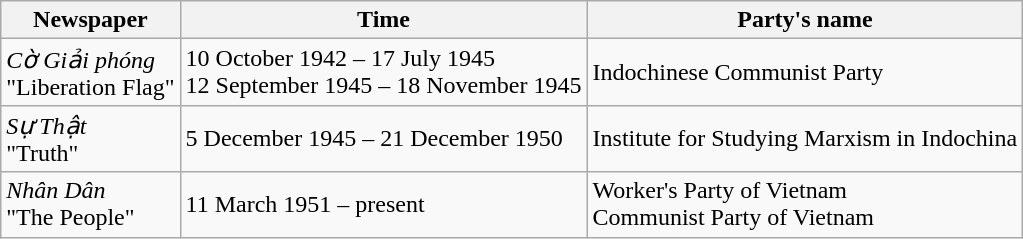<table class="wikitable">
<tr>
<th>Newspaper</th>
<th>Time</th>
<th>Party's name</th>
</tr>
<tr>
<td><em>Cờ Giải phóng</em> <br>"Liberation Flag"</td>
<td>10 October 1942 – <abbr>17 July 1945</abbr> <br><abbr>12 September 1945</abbr> – <abbr>18 November 1945</abbr></td>
<td>Indochinese Communist Party</td>
</tr>
<tr>
<td><em>Sự Thật</em> <br>"Truth"</td>
<td>5 December 1945 – <abbr>21 December 1950</abbr></td>
<td>Institute for Studying Marxism in Indochina</td>
</tr>
<tr>
<td><em>Nhân Dân</em> <br>"The People"</td>
<td>11 March 1951 – present</td>
<td>Worker's Party of Vietnam<br>Communist Party of Vietnam</td>
</tr>
</table>
